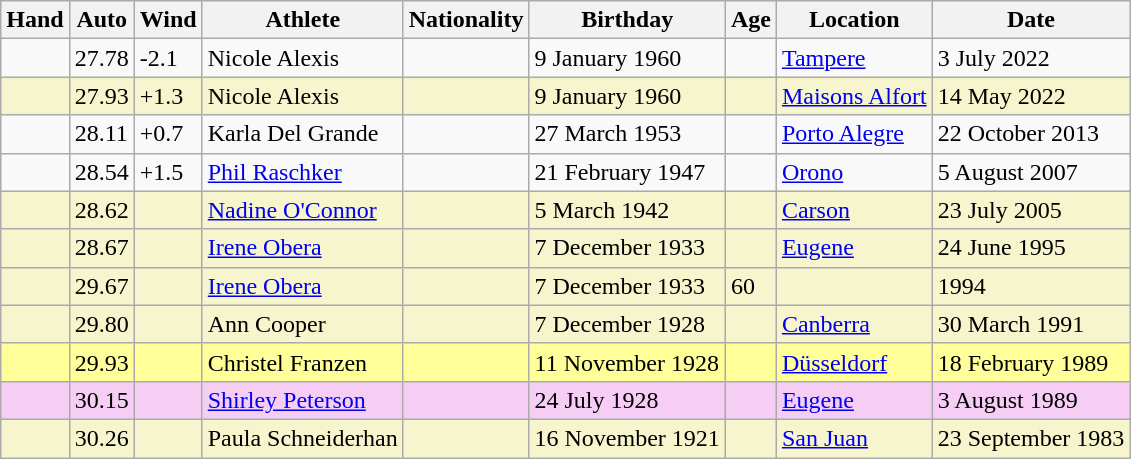<table class="wikitable">
<tr>
<th>Hand</th>
<th>Auto</th>
<th>Wind</th>
<th>Athlete</th>
<th>Nationality</th>
<th>Birthday</th>
<th>Age</th>
<th>Location</th>
<th>Date</th>
</tr>
<tr>
<td></td>
<td>27.78</td>
<td>-2.1</td>
<td>Nicole Alexis</td>
<td></td>
<td>9 January 1960</td>
<td></td>
<td><a href='#'>Tampere</a></td>
<td>3 July 2022</td>
</tr>
<tr bgcolor=#f6F5CE>
<td></td>
<td>27.93</td>
<td>+1.3</td>
<td>Nicole Alexis</td>
<td></td>
<td>9 January 1960</td>
<td></td>
<td><a href='#'>Maisons Alfort</a></td>
<td>14 May 2022</td>
</tr>
<tr>
<td></td>
<td>28.11</td>
<td>+0.7</td>
<td>Karla Del Grande</td>
<td></td>
<td>27 March 1953</td>
<td></td>
<td><a href='#'>Porto Alegre</a></td>
<td>22 October 2013</td>
</tr>
<tr>
<td></td>
<td>28.54</td>
<td>+1.5</td>
<td><a href='#'>Phil Raschker</a></td>
<td></td>
<td>21 February 1947</td>
<td></td>
<td><a href='#'>Orono</a></td>
<td>5 August 2007</td>
</tr>
<tr bgcolor=#f6F5CE>
<td></td>
<td>28.62</td>
<td></td>
<td><a href='#'>Nadine O'Connor</a></td>
<td></td>
<td>5 March 1942</td>
<td></td>
<td><a href='#'>Carson</a></td>
<td>23 July 2005</td>
</tr>
<tr bgcolor=#f6F5CE>
<td></td>
<td>28.67</td>
<td></td>
<td><a href='#'>Irene Obera</a></td>
<td></td>
<td>7 December 1933</td>
<td></td>
<td><a href='#'>Eugene</a></td>
<td>24 June 1995</td>
</tr>
<tr bgcolor=#f6F5CE>
<td></td>
<td>29.67</td>
<td></td>
<td><a href='#'>Irene Obera</a></td>
<td></td>
<td>7 December 1933</td>
<td>60</td>
<td></td>
<td>1994</td>
</tr>
<tr bgcolor=#f6F5CE>
<td></td>
<td>29.80</td>
<td></td>
<td>Ann Cooper</td>
<td></td>
<td>7 December 1928</td>
<td></td>
<td><a href='#'>Canberra</a></td>
<td>30 March 1991</td>
</tr>
<tr style="background:#ff9;">
<td></td>
<td>29.93  </td>
<td></td>
<td>Christel Franzen</td>
<td></td>
<td>11 November 1928</td>
<td></td>
<td><a href='#'>Düsseldorf</a></td>
<td>18 February 1989</td>
</tr>
<tr bgcolor=#f6CEF5>
<td></td>
<td>30.15</td>
<td></td>
<td><a href='#'>Shirley Peterson</a></td>
<td></td>
<td>24 July 1928</td>
<td></td>
<td><a href='#'>Eugene</a></td>
<td>3 August 1989</td>
</tr>
<tr bgcolor=#f6F5CE>
<td></td>
<td>30.26</td>
<td></td>
<td>Paula Schneiderhan</td>
<td></td>
<td>16 November 1921</td>
<td></td>
<td><a href='#'>San Juan</a></td>
<td>23 September 1983</td>
</tr>
</table>
